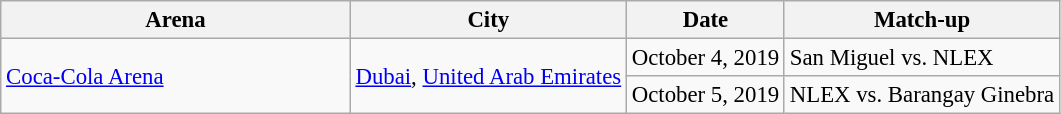<table class="wikitable sortable" style="font-size:95%">
<tr>
<th width=33%>Arena</th>
<th>City</th>
<th>Date</th>
<th>Match-up</th>
</tr>
<tr>
<td rowspan=2><a href='#'>Coca-Cola Arena</a></td>
<td rowspan=2><a href='#'>Dubai</a>, <a href='#'>United Arab Emirates</a></td>
<td>October 4, 2019</td>
<td>San Miguel vs. NLEX</td>
</tr>
<tr>
<td>October 5, 2019</td>
<td>NLEX vs. Barangay Ginebra</td>
</tr>
</table>
